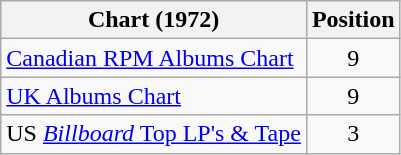<table class="wikitable sortable" style="text-align:center">
<tr>
<th>Chart (1972)</th>
<th>Position</th>
</tr>
<tr>
<td align="left"><a href='#'>Canadian RPM Albums Chart</a></td>
<td>9</td>
</tr>
<tr>
<td align="left"><a href='#'>UK Albums Chart</a></td>
<td>9</td>
</tr>
<tr>
<td align="left">US <a href='#'><em>Billboard</em> Top LP's & Tape</a></td>
<td>3</td>
</tr>
</table>
